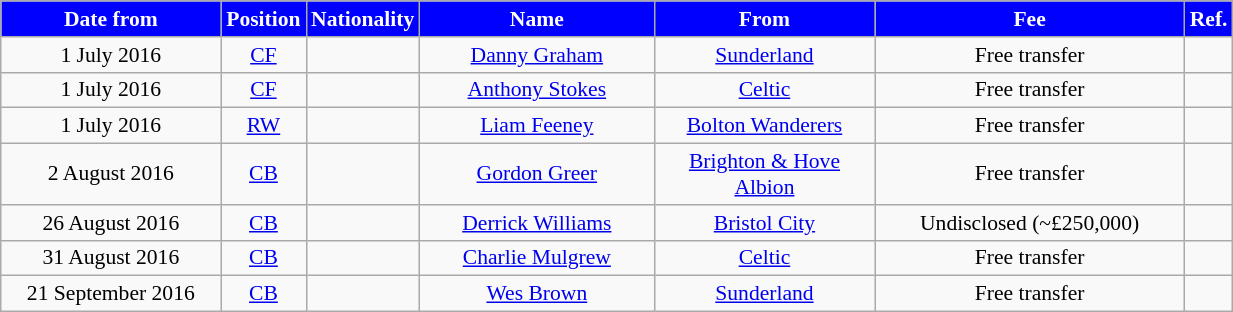<table class="wikitable"  style="text-align:center; font-size:90%; ">
<tr>
<th style="background:#0000FF; color:white; width:140px;">Date from</th>
<th style="background:#0000FF; color:white; width:50px;">Position</th>
<th style="background:#0000FF; color:white; width:50px;">Nationality</th>
<th style="background:#0000FF; color:white; width:150px;">Name</th>
<th style="background:#0000FF; color:white; width:140px;">From</th>
<th style="background:#0000FF; color:white; width:200px;">Fee</th>
<th style="background:#0000FF; color:white; width:25px;">Ref.</th>
</tr>
<tr>
<td>1 July 2016</td>
<td><a href='#'>CF</a></td>
<td></td>
<td><a href='#'>Danny Graham</a></td>
<td><a href='#'>Sunderland</a></td>
<td>Free transfer</td>
<td></td>
</tr>
<tr>
<td>1 July 2016</td>
<td><a href='#'>CF</a></td>
<td></td>
<td><a href='#'>Anthony Stokes</a></td>
<td><a href='#'>Celtic</a></td>
<td>Free transfer</td>
<td></td>
</tr>
<tr>
<td>1 July 2016</td>
<td><a href='#'>RW</a></td>
<td></td>
<td><a href='#'>Liam Feeney</a></td>
<td><a href='#'>Bolton Wanderers</a></td>
<td>Free transfer</td>
<td></td>
</tr>
<tr>
<td>2 August 2016</td>
<td><a href='#'>CB</a></td>
<td></td>
<td><a href='#'>Gordon Greer</a></td>
<td><a href='#'>Brighton & Hove Albion</a></td>
<td>Free transfer</td>
<td></td>
</tr>
<tr>
<td>26 August 2016</td>
<td><a href='#'>CB</a></td>
<td></td>
<td><a href='#'>Derrick Williams</a></td>
<td><a href='#'>Bristol City</a></td>
<td>Undisclosed (~£250,000)</td>
<td></td>
</tr>
<tr>
<td>31 August 2016</td>
<td><a href='#'>CB</a></td>
<td></td>
<td><a href='#'>Charlie Mulgrew</a></td>
<td><a href='#'>Celtic</a></td>
<td>Free transfer</td>
<td></td>
</tr>
<tr>
<td>21 September 2016</td>
<td><a href='#'>CB</a></td>
<td></td>
<td><a href='#'>Wes Brown</a></td>
<td><a href='#'>Sunderland</a></td>
<td>Free transfer</td>
<td></td>
</tr>
</table>
